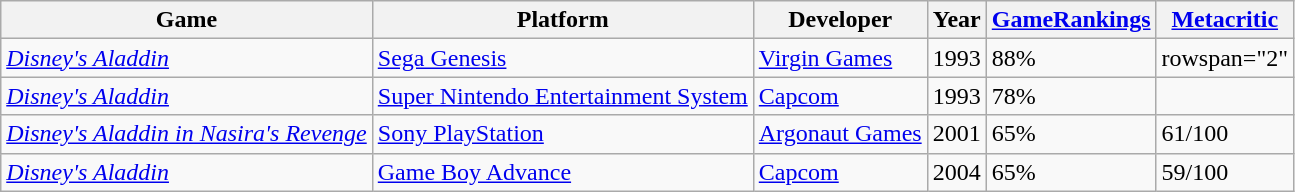<table class="wikitable sortable">
<tr style="text-align:center;">
<th>Game</th>
<th>Platform</th>
<th>Developer</th>
<th>Year</th>
<th><a href='#'>GameRankings</a></th>
<th><a href='#'>Metacritic</a></th>
</tr>
<tr>
<td><em><a href='#'>Disney's Aladdin</a></em></td>
<td><a href='#'>Sega Genesis</a></td>
<td><a href='#'>Virgin Games</a></td>
<td>1993</td>
<td>88%</td>
<td>rowspan="2" </td>
</tr>
<tr>
<td><em><a href='#'>Disney's Aladdin</a></em></td>
<td><a href='#'>Super Nintendo Entertainment System</a></td>
<td><a href='#'>Capcom</a></td>
<td>1993</td>
<td>78%</td>
</tr>
<tr>
<td><em><a href='#'>Disney's Aladdin in Nasira's Revenge</a></em></td>
<td><a href='#'>Sony PlayStation</a></td>
<td><a href='#'>Argonaut Games</a></td>
<td>2001</td>
<td>65%</td>
<td>61/100</td>
</tr>
<tr>
<td><em><a href='#'>Disney's Aladdin</a></em></td>
<td><a href='#'>Game Boy Advance</a></td>
<td><a href='#'>Capcom</a></td>
<td>2004</td>
<td>65%</td>
<td>59/100</td>
</tr>
</table>
